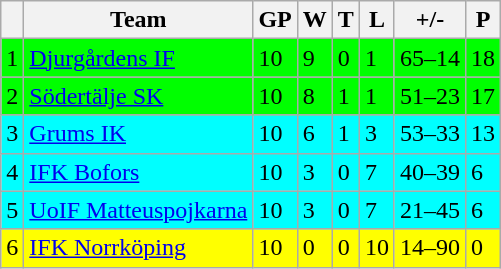<table class="wikitable">
<tr>
<th></th>
<th>Team</th>
<th>GP</th>
<th>W</th>
<th>T</th>
<th>L</th>
<th>+/-</th>
<th>P</th>
</tr>
<tr style="background:#00FF00">
<td>1</td>
<td><a href='#'>Djurgårdens IF</a></td>
<td>10</td>
<td>9</td>
<td>0</td>
<td>1</td>
<td>65–14</td>
<td>18</td>
</tr>
<tr style="background:#00FF00">
<td>2</td>
<td><a href='#'>Södertälje SK</a></td>
<td>10</td>
<td>8</td>
<td>1</td>
<td>1</td>
<td>51–23</td>
<td>17</td>
</tr>
<tr style="background:#00FFFF">
<td>3</td>
<td><a href='#'>Grums IK</a></td>
<td>10</td>
<td>6</td>
<td>1</td>
<td>3</td>
<td>53–33</td>
<td>13</td>
</tr>
<tr style="background:#00FFFF">
<td>4</td>
<td><a href='#'>IFK Bofors</a></td>
<td>10</td>
<td>3</td>
<td>0</td>
<td>7</td>
<td>40–39</td>
<td>6</td>
</tr>
<tr style="background:#00FFFF">
<td>5</td>
<td><a href='#'>UoIF Matteuspojkarna</a></td>
<td>10</td>
<td>3</td>
<td>0</td>
<td>7</td>
<td>21–45</td>
<td>6</td>
</tr>
<tr style="background:#FFFF00">
<td>6</td>
<td><a href='#'>IFK Norrköping</a></td>
<td>10</td>
<td>0</td>
<td>0</td>
<td>10</td>
<td>14–90</td>
<td>0</td>
</tr>
</table>
